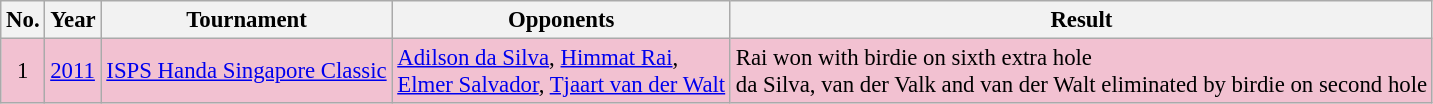<table class="wikitable" style="font-size:95%;">
<tr>
<th>No.</th>
<th>Year</th>
<th>Tournament</th>
<th>Opponents</th>
<th>Result</th>
</tr>
<tr style="background:#F2C1D1;">
<td align=center>1</td>
<td><a href='#'>2011</a></td>
<td><a href='#'>ISPS Handa Singapore Classic</a></td>
<td> <a href='#'>Adilson da Silva</a>,  <a href='#'>Himmat Rai</a>,<br> <a href='#'>Elmer Salvador</a>,  <a href='#'>Tjaart van der Walt</a></td>
<td>Rai won with birdie on sixth extra hole<br>da Silva, van der Valk and van der Walt eliminated by birdie on second hole</td>
</tr>
</table>
